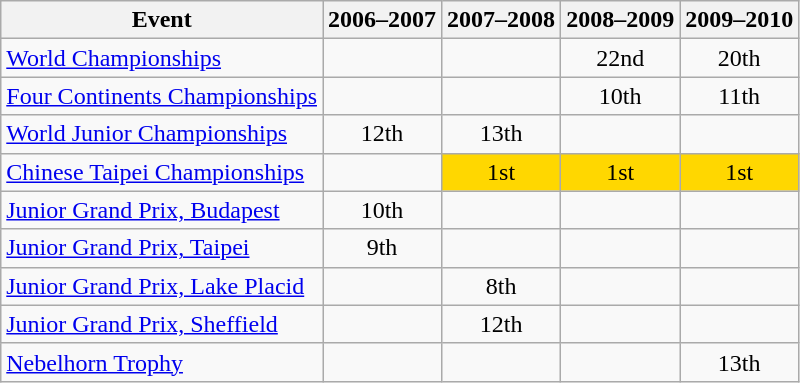<table class="wikitable" style="text-align:center">
<tr>
<th>Event</th>
<th>2006–2007</th>
<th>2007–2008</th>
<th>2008–2009</th>
<th>2009–2010</th>
</tr>
<tr>
<td align=left><a href='#'>World Championships</a></td>
<td></td>
<td></td>
<td>22nd</td>
<td>20th</td>
</tr>
<tr>
<td align=left><a href='#'>Four Continents Championships</a></td>
<td></td>
<td></td>
<td>10th</td>
<td>11th</td>
</tr>
<tr>
<td align=left><a href='#'>World Junior Championships</a></td>
<td>12th</td>
<td>13th</td>
<td></td>
<td></td>
</tr>
<tr>
<td align=left><a href='#'>Chinese Taipei Championships</a></td>
<td></td>
<td bgcolor=gold>1st</td>
<td bgcolor=gold>1st</td>
<td bgcolor=gold>1st</td>
</tr>
<tr>
<td align=left><a href='#'>Junior Grand Prix, Budapest</a></td>
<td>10th</td>
<td></td>
<td></td>
<td></td>
</tr>
<tr>
<td align=left><a href='#'>Junior Grand Prix, Taipei</a></td>
<td>9th</td>
<td></td>
<td></td>
<td></td>
</tr>
<tr>
<td align=left><a href='#'>Junior Grand Prix, Lake Placid</a></td>
<td></td>
<td>8th</td>
<td></td>
<td></td>
</tr>
<tr>
<td align=left><a href='#'>Junior Grand Prix, Sheffield</a></td>
<td></td>
<td>12th</td>
<td></td>
<td></td>
</tr>
<tr>
<td align=left><a href='#'>Nebelhorn Trophy</a></td>
<td></td>
<td></td>
<td></td>
<td>13th</td>
</tr>
</table>
